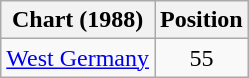<table class="wikitable sortable plainrowheaders">
<tr>
<th>Chart (1988)</th>
<th>Position</th>
</tr>
<tr>
<td><a href='#'>West Germany</a></td>
<td align="center">55</td>
</tr>
</table>
